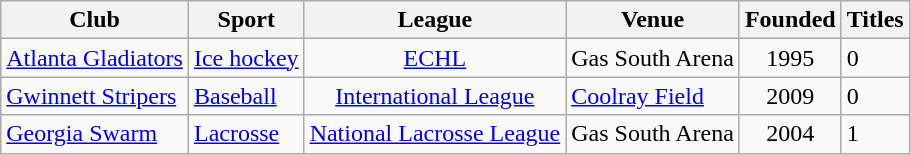<table class="wikitable sortable">
<tr>
<th>Club</th>
<th>Sport</th>
<th>League</th>
<th>Venue</th>
<th>Founded</th>
<th>Titles</th>
</tr>
<tr>
<td><a href='#'>Atlanta Gladiators</a></td>
<td><a href='#'>Ice hockey</a></td>
<td align=center><a href='#'>ECHL</a></td>
<td>Gas South Arena</td>
<td align=center>1995</td>
<td>0</td>
</tr>
<tr>
<td><a href='#'>Gwinnett Stripers</a></td>
<td><a href='#'>Baseball</a></td>
<td align=center><a href='#'>International League</a></td>
<td><a href='#'>Coolray Field</a></td>
<td align=center>2009</td>
<td>0</td>
</tr>
<tr>
<td><a href='#'>Georgia Swarm</a></td>
<td><a href='#'>Lacrosse</a></td>
<td align=center><a href='#'>National Lacrosse League</a></td>
<td>Gas South Arena</td>
<td align=center>2004</td>
<td>1</td>
</tr>
</table>
